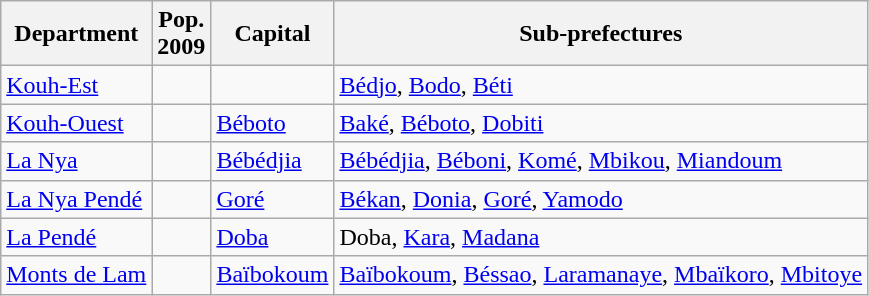<table class="wikitable">
<tr>
<th>Department</th>
<th>Pop.<br>2009</th>
<th>Capital</th>
<th>Sub-prefectures</th>
</tr>
<tr>
<td><a href='#'>Kouh-Est</a></td>
<td align="right"></td>
<td></td>
<td><a href='#'>Bédjo</a>, <a href='#'>Bodo</a>, <a href='#'>Béti</a></td>
</tr>
<tr>
<td><a href='#'>Kouh-Ouest</a></td>
<td align="right"></td>
<td><a href='#'>Béboto</a></td>
<td><a href='#'>Baké</a>, <a href='#'>Béboto</a>, <a href='#'>Dobiti</a></td>
</tr>
<tr>
<td><a href='#'>La Nya</a></td>
<td align="right"></td>
<td><a href='#'>Bébédjia</a></td>
<td><a href='#'>Bébédjia</a>, <a href='#'>Béboni</a>, <a href='#'>Komé</a>, <a href='#'>Mbikou</a>, <a href='#'>Miandoum</a></td>
</tr>
<tr>
<td><a href='#'>La Nya Pendé</a></td>
<td align="right"></td>
<td><a href='#'>Goré</a></td>
<td><a href='#'>Békan</a>, <a href='#'>Donia</a>, <a href='#'>Goré</a>, <a href='#'>Yamodo</a></td>
</tr>
<tr>
<td><a href='#'>La Pendé</a></td>
<td align="right"></td>
<td><a href='#'>Doba</a></td>
<td>Doba, <a href='#'>Kara</a>, <a href='#'>Madana</a></td>
</tr>
<tr>
<td><a href='#'>Monts de Lam</a></td>
<td align="right"></td>
<td><a href='#'>Baïbokoum</a></td>
<td><a href='#'>Baïbokoum</a>, <a href='#'>Béssao</a>, <a href='#'>Laramanaye</a>, <a href='#'>Mbaïkoro</a>, <a href='#'>Mbitoye</a></td>
</tr>
</table>
